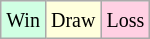<table class="wikitable">
<tr>
<td style="background-color: #d0ffe3;"><small>Win</small></td>
<td style="background-color: #ffffdd;"><small>Draw</small></td>
<td style="background-color: #ffd0e3;"><small>Loss</small></td>
</tr>
</table>
